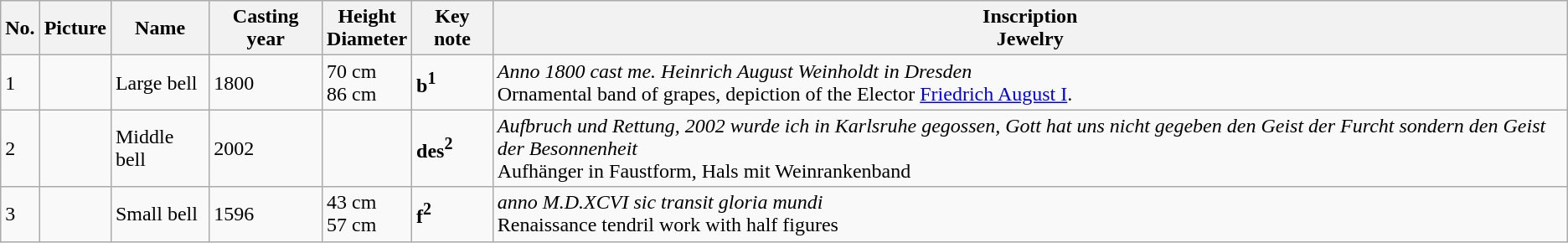<table class="wikitable">
<tr>
<th>No.</th>
<th>Picture</th>
<th>Name</th>
<th>Casting year</th>
<th>Height<br>Diameter</th>
<th>Key note</th>
<th>Inscription<br>Jewelry</th>
</tr>
<tr>
<td>1</td>
<td></td>
<td>Large bell</td>
<td>1800</td>
<td>70 cm<br>86 cm</td>
<td><strong>b<sup>1</sup></strong></td>
<td><em>Anno 1800 cast me. Heinrich August Weinholdt in Dresden</em><br>Ornamental band of grapes, depiction of the Elector <a href='#'>Friedrich August I</a>.</td>
</tr>
<tr>
<td>2</td>
<td></td>
<td>Middle bell</td>
<td>2002</td>
<td></td>
<td><strong>des<sup>2</sup></strong></td>
<td><em>Aufbruch und Rettung, 2002 wurde ich in Karlsruhe gegossen, Gott hat uns nicht gegeben den Geist der Furcht sondern den Geist der Besonnenheit</em><br>Aufhänger in Faustform, Hals mit Weinrankenband</td>
</tr>
<tr>
<td>3</td>
<td></td>
<td>Small bell</td>
<td>1596</td>
<td>43 cm<br>57 cm</td>
<td><strong>f<sup>2</sup></strong></td>
<td><em>anno M.D.XCVI sic transit gloria mundi</em><br>Renaissance tendril work with half figures</td>
</tr>
</table>
